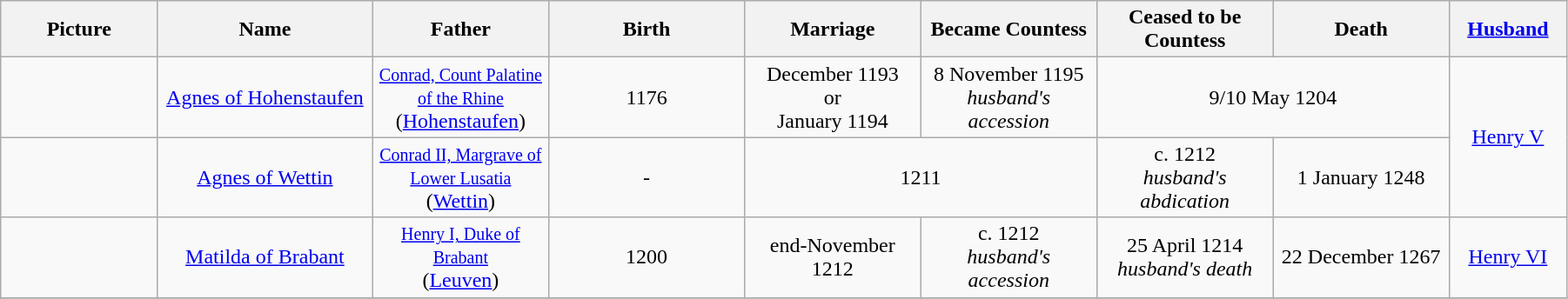<table width=95% class="wikitable">
<tr>
<th width = "8%">Picture</th>
<th width = "11%">Name</th>
<th width = "9%">Father</th>
<th width = "10%">Birth</th>
<th width = "9%">Marriage</th>
<th width = "9%">Became Countess</th>
<th width = "9%">Ceased to be Countess</th>
<th width = "9%">Death</th>
<th width = "6%"><a href='#'>Husband</a></th>
</tr>
<tr>
<td align="center"></td>
<td align="center"><a href='#'>Agnes of Hohenstaufen</a></td>
<td align="center"><small><a href='#'>Conrad, Count Palatine of the Rhine</a></small><br>(<a href='#'>Hohenstaufen</a>)</td>
<td align="center">1176</td>
<td align="center">December 1193<br>or<br>January 1194</td>
<td align="center">8 November 1195<br><em>husband's accession</em></td>
<td align="center" colspan="2">9/10 May 1204</td>
<td align="center" rowspan="2"><a href='#'>Henry V</a></td>
</tr>
<tr>
<td align="center"></td>
<td align="center"><a href='#'>Agnes of Wettin</a></td>
<td align="center"><small><a href='#'>Conrad II, Margrave of Lower Lusatia</a></small><br>(<a href='#'>Wettin</a>)</td>
<td align="center">-</td>
<td align="center" colspan="2">1211</td>
<td align="center">c. 1212<br><em>husband's abdication</em></td>
<td align="center">1 January 1248</td>
</tr>
<tr>
<td align="center"></td>
<td align="center"><a href='#'>Matilda of Brabant</a></td>
<td align="center"><small><a href='#'>Henry I, Duke of Brabant</a></small><br>(<a href='#'>Leuven</a>)</td>
<td align="center">1200</td>
<td align="center">end-November 1212</td>
<td align="center">c. 1212<br><em>husband's accession</em></td>
<td align="center">25 April 1214<br><em>husband's death</em></td>
<td align="center">22 December 1267</td>
<td align="center"><a href='#'>Henry VI</a></td>
</tr>
<tr>
</tr>
</table>
